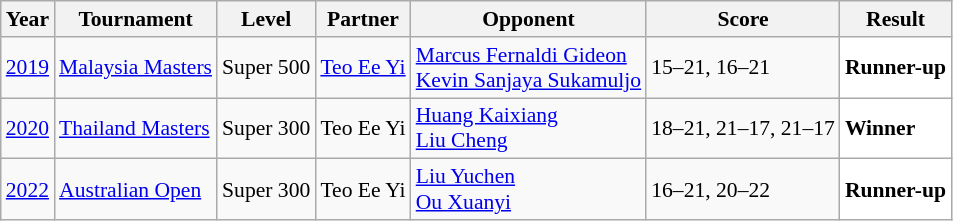<table class="sortable wikitable" style="font-size: 90%;">
<tr>
<th>Year</th>
<th>Tournament</th>
<th>Level</th>
<th>Partner</th>
<th>Opponent</th>
<th>Score</th>
<th>Result</th>
</tr>
<tr>
<td align="center"><a href='#'>2019</a></td>
<td align="left"><a href='#'>Malaysia Masters</a></td>
<td align="left">Super 500</td>
<td align="left"> <a href='#'>Teo Ee Yi</a></td>
<td align="left"> <a href='#'>Marcus Fernaldi Gideon</a><br> <a href='#'>Kevin Sanjaya Sukamuljo</a></td>
<td align="left">15–21, 16–21</td>
<td style="text-align:left; background:white"> <strong>Runner-up</strong></td>
</tr>
<tr>
<td align="center"><a href='#'>2020</a></td>
<td align="left"><a href='#'>Thailand Masters</a></td>
<td align="left">Super 300</td>
<td align="left"> Teo Ee Yi</td>
<td align="left"> <a href='#'>Huang Kaixiang</a><br> <a href='#'>Liu Cheng</a></td>
<td align="left">18–21, 21–17, 21–17</td>
<td style="text-align:left; background:white"> <strong>Winner</strong></td>
</tr>
<tr>
<td align="center"><a href='#'>2022</a></td>
<td align="left"><a href='#'>Australian Open</a></td>
<td align="left">Super 300</td>
<td align="left"> Teo Ee Yi</td>
<td align="left"> <a href='#'>Liu Yuchen</a><br> <a href='#'>Ou Xuanyi</a></td>
<td align="left">16–21, 20–22</td>
<td style="text-align:left; background:white"> <strong>Runner-up</strong></td>
</tr>
</table>
